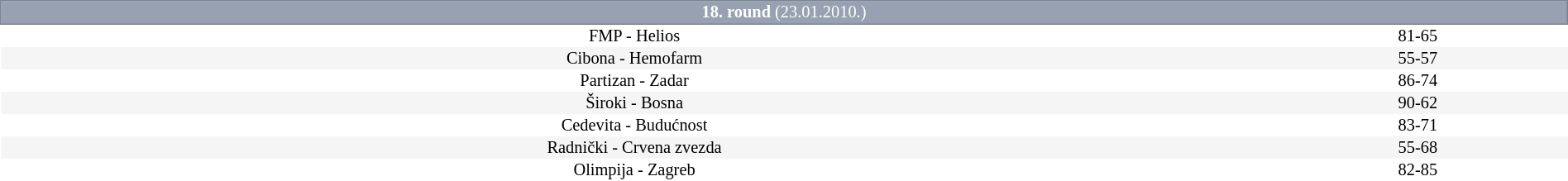<table border=0 cellspacing=0 cellpadding=1em style="font-size: 85%; border-collapse: collapse;width:100%;">
<tr>
<td colspan=5 bgcolor=#98A1B2 style="border:1px solid #7A8392; text-align:center; color:#FFFFFF;"><strong>18. round</strong> (23.01.2010.)</td>
</tr>
<tr align=center bgcolor=#FFFFFF>
<td>FMP - Helios</td>
<td>81-65</td>
</tr>
<tr align=center bgcolor=#f5f5f5>
<td>Cibona - Hemofarm</td>
<td>55-57</td>
</tr>
<tr align=center bgcolor=#FFFFFF>
<td>Partizan - Zadar</td>
<td>86-74</td>
</tr>
<tr align=center bgcolor=#f5f5f5>
<td>Široki - Bosna</td>
<td>90-62</td>
</tr>
<tr align=center bgcolor=#FFFFFF>
<td>Cedevita - Budućnost</td>
<td>83-71</td>
</tr>
<tr align=center bgcolor=#f5f5f5>
<td>Radnički - Crvena zvezda</td>
<td>55-68</td>
</tr>
<tr align=center bgcolor=#FFFFFF>
<td>Olimpija - Zagreb</td>
<td>82-85</td>
</tr>
</table>
